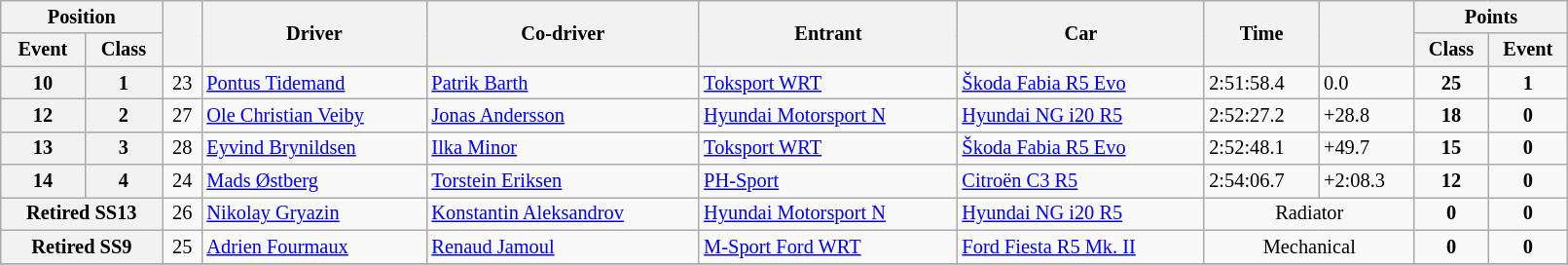<table class="wikitable" width=85% style="font-size: 85%;">
<tr>
<th colspan="2">Position</th>
<th rowspan="2"></th>
<th rowspan="2">Driver</th>
<th rowspan="2">Co-driver</th>
<th rowspan="2">Entrant</th>
<th rowspan="2">Car</th>
<th rowspan="2">Time</th>
<th rowspan="2"></th>
<th colspan="2">Points</th>
</tr>
<tr>
<th>Event</th>
<th>Class</th>
<th>Class</th>
<th>Event</th>
</tr>
<tr>
<th>10</th>
<th>1</th>
<td align="center">23</td>
<td><a href='#'>Pontus Tidemand</a></td>
<td><a href='#'>Patrik Barth</a></td>
<td><a href='#'>Toksport WRT</a></td>
<td><a href='#'>Škoda Fabia R5 Evo</a></td>
<td>2:51:58.4</td>
<td>0.0</td>
<td align="center"><strong>25</strong></td>
<td align="center"><strong>1</strong></td>
</tr>
<tr>
<th>12</th>
<th>2</th>
<td align="center">27</td>
<td><a href='#'>Ole Christian Veiby</a></td>
<td><a href='#'>Jonas Andersson</a></td>
<td><a href='#'>Hyundai Motorsport N</a></td>
<td><a href='#'>Hyundai NG i20 R5</a></td>
<td>2:52:27.2</td>
<td>+28.8</td>
<td align="center"><strong>18</strong></td>
<td align="center"><strong>0</strong></td>
</tr>
<tr>
<th>13</th>
<th>3</th>
<td align="center">28</td>
<td><a href='#'>Eyvind Brynildsen</a></td>
<td><a href='#'>Ilka Minor</a></td>
<td><a href='#'>Toksport WRT</a></td>
<td><a href='#'>Škoda Fabia R5 Evo</a></td>
<td>2:52:48.1</td>
<td>+49.7</td>
<td align="center"><strong>15</strong></td>
<td align="center"><strong>0</strong></td>
</tr>
<tr>
<th>14</th>
<th>4</th>
<td align="center">24</td>
<td><a href='#'>Mads Østberg</a></td>
<td><a href='#'>Torstein Eriksen</a></td>
<td><a href='#'>PH-Sport</a></td>
<td><a href='#'>Citroën C3 R5</a></td>
<td>2:54:06.7</td>
<td>+2:08.3</td>
<td align="center"><strong>12</strong></td>
<td align="center"><strong>0</strong></td>
</tr>
<tr>
<th colspan="2">Retired SS13</th>
<td align="center">26</td>
<td><a href='#'>Nikolay Gryazin</a></td>
<td><a href='#'>Konstantin Aleksandrov</a></td>
<td><a href='#'>Hyundai Motorsport N</a></td>
<td><a href='#'>Hyundai NG i20 R5</a></td>
<td align="center" colspan="2">Radiator</td>
<td align="center"><strong>0</strong></td>
<td align="center"><strong>0</strong></td>
</tr>
<tr>
<th colspan="2">Retired SS9</th>
<td align="center">25</td>
<td><a href='#'>Adrien Fourmaux</a></td>
<td><a href='#'>Renaud Jamoul</a></td>
<td><a href='#'>M-Sport Ford WRT</a></td>
<td><a href='#'>Ford Fiesta R5 Mk. II</a></td>
<td align="center" colspan="2">Mechanical</td>
<td align="center"><strong>0</strong></td>
<td align="center"><strong>0</strong></td>
</tr>
<tr>
</tr>
</table>
